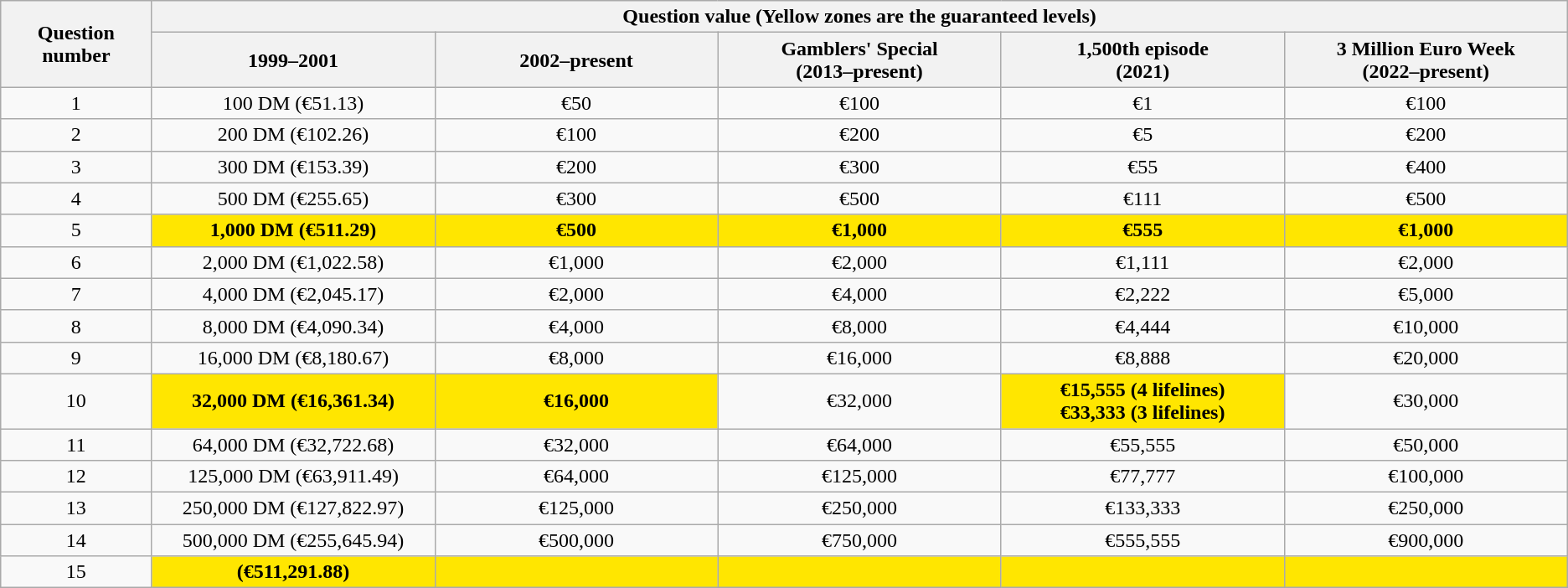<table class="wikitable" style="text-align:center; border:1px; cellpadding:2; cellspacing:0;">
<tr>
<th rowspan="2" style="width: 8%">Question number</th>
<th colspan="5">Question value (Yellow zones are the guaranteed levels)</th>
</tr>
<tr>
<th style="width: 15%">1999–2001</th>
<th style="width: 15%">2002–present</th>
<th style="width: 15%">Gamblers' Special<br>(2013–present)</th>
<th style="width: 15%">1,500th episode<br>(2021)</th>
<th style="width: 15%">3 Million Euro Week<br>(2022–present)</th>
</tr>
<tr>
<td>1</td>
<td><span>100 DM (€51.13)</span></td>
<td><span>€50</span></td>
<td><span>€100</span></td>
<td><span>€1</span></td>
<td><span>€100</span></td>
</tr>
<tr>
<td>2</td>
<td><span>200 DM (€102.26)</span></td>
<td><span>€100</span></td>
<td><span>€200</span></td>
<td><span>€5</span></td>
<td><span>€200</span></td>
</tr>
<tr>
<td>3</td>
<td><span>300 DM (€153.39)</span></td>
<td><span>€200</span></td>
<td><span>€300</span></td>
<td><span>€55</span></td>
<td><span>€400</span></td>
</tr>
<tr>
<td>4</td>
<td><span>500 DM (€255.65)</span></td>
<td><span>€300</span></td>
<td><span>€500</span></td>
<td><span>€111</span></td>
<td><span>€500</span></td>
</tr>
<tr>
<td>5</td>
<td style="background: #FFE600"><span><strong>1,000 DM (€511.29)</strong></span></td>
<td style="background: #FFE600"><span><strong>€500</strong></span></td>
<td style="background: #FFE600"><span><strong>€1,000</strong></span></td>
<td style="background: #FFE600"><span><strong>€555</strong></span></td>
<td style="background: #FFE600"><span><strong>€1,000</strong></span></td>
</tr>
<tr>
<td>6</td>
<td><span>2,000 DM (€1,022.58)</span></td>
<td><span>€1,000</span></td>
<td><span>€2,000</span></td>
<td><span>€1,111</span></td>
<td><span>€2,000</span></td>
</tr>
<tr>
<td>7</td>
<td><span>4,000 DM (€2,045.17)</span></td>
<td><span>€2,000</span></td>
<td><span>€4,000</span></td>
<td><span>€2,222</span></td>
<td><span>€5,000</span></td>
</tr>
<tr>
<td>8</td>
<td><span>8,000 DM (€4,090.34)</span></td>
<td><span>€4,000</span></td>
<td><span>€8,000</span></td>
<td><span>€4,444</span></td>
<td><span>€10,000</span></td>
</tr>
<tr>
<td>9</td>
<td><span>16,000 DM (€8,180.67)</span></td>
<td><span>€8,000</span></td>
<td><span>€16,000</span></td>
<td><span>€8,888</span></td>
<td><span>€20,000</span></td>
</tr>
<tr>
<td>10</td>
<td style="background: #FFE600"><span><strong>32,000 DM (€16,361.34)</strong></span></td>
<td style="background: #FFE600"><span><strong>€16,000</strong></span></td>
<td><span>€32,000</span></td>
<td style="background: #FFE600"><span><strong>€15,555 (4 lifelines)<br>€33,333 (3 lifelines)</strong></span></td>
<td><span>€30,000</span></td>
</tr>
<tr>
<td>11</td>
<td><span>64,000 DM (€32,722.68)</span></td>
<td><span>€32,000</span></td>
<td><span>€64,000</span></td>
<td><span>€55,555</span></td>
<td><span>€50,000</span></td>
</tr>
<tr>
<td>12</td>
<td><span>125,000 DM (€63,911.49)</span></td>
<td><span>€64,000</span></td>
<td><span>€125,000</span></td>
<td><span>€77,777</span></td>
<td><span>€100,000</span></td>
</tr>
<tr>
<td>13</td>
<td><span>250,000 DM (€127,822.97)</span></td>
<td><span>€125,000</span></td>
<td><span>€250,000</span></td>
<td><span>€133,333</span></td>
<td><span>€250,000</span></td>
</tr>
<tr>
<td>14</td>
<td><span>500,000 DM (€255,645.94)</span></td>
<td><span>€500,000</span></td>
<td><span>€750,000</span></td>
<td><span>€555,555</span></td>
<td><span>€900,000</span></td>
</tr>
<tr>
<td>15</td>
<td style="background: #FFE600"><span><strong> (€511,291.88)</strong></span></td>
<td style="background: #FFE600"><span><strong></strong></span></td>
<td style="background: #FFE600"><span><strong></strong></span></td>
<td style="background: #FFE600"><span><strong></strong></span></td>
<td style="background: #FFE600"><span><strong></strong></span></td>
</tr>
</table>
